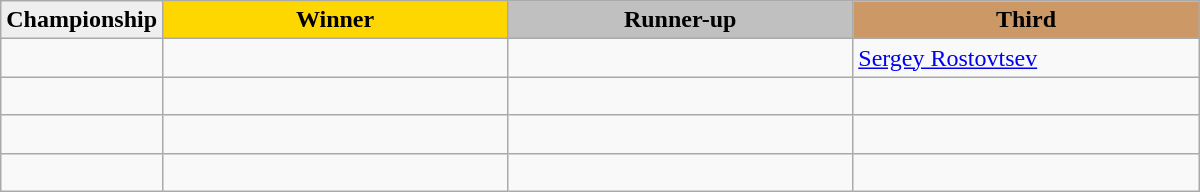<table class="wikitable sortable" style="width:800px;">
<tr>
<th style="width:10%; background:#efefef;">Championship</th>
<th style="width:30%; background:gold">Winner</th>
<th style="width:30%; background:silver">Runner-up</th>
<th style="width:30%; background:#CC9966">Third</th>
</tr>
<tr>
<td><br></td>
<td></td>
<td></td>
<td><a href='#'>Sergey Rostovtsev</a></td>
</tr>
<tr>
<td><br></td>
<td></td>
<td></td>
<td></td>
</tr>
<tr>
<td><br></td>
<td></td>
<td></td>
<td></td>
</tr>
<tr>
<td><br></td>
<td></td>
<td></td>
<td></td>
</tr>
</table>
